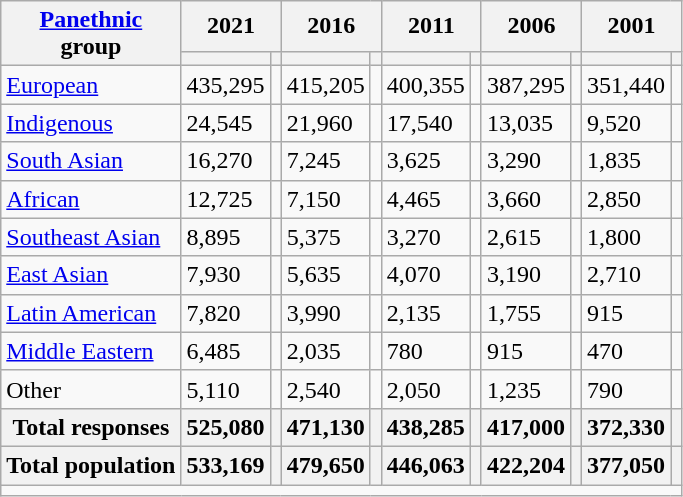<table class="wikitable collapsible sortable">
<tr>
<th rowspan="2"><a href='#'>Panethnic</a><br>group</th>
<th colspan="2">2021</th>
<th colspan="2">2016</th>
<th colspan="2">2011</th>
<th colspan="2">2006</th>
<th colspan="2">2001</th>
</tr>
<tr>
<th><a href='#'></a></th>
<th></th>
<th></th>
<th></th>
<th></th>
<th></th>
<th></th>
<th></th>
<th></th>
<th></th>
</tr>
<tr>
<td><a href='#'>European</a></td>
<td>435,295</td>
<td></td>
<td>415,205</td>
<td></td>
<td>400,355</td>
<td></td>
<td>387,295</td>
<td></td>
<td>351,440</td>
<td></td>
</tr>
<tr>
<td><a href='#'>Indigenous</a></td>
<td>24,545</td>
<td></td>
<td>21,960</td>
<td></td>
<td>17,540</td>
<td></td>
<td>13,035</td>
<td></td>
<td>9,520</td>
<td></td>
</tr>
<tr>
<td><a href='#'>South Asian</a></td>
<td>16,270</td>
<td></td>
<td>7,245</td>
<td></td>
<td>3,625</td>
<td></td>
<td>3,290</td>
<td></td>
<td>1,835</td>
<td></td>
</tr>
<tr>
<td><a href='#'>African</a></td>
<td>12,725</td>
<td></td>
<td>7,150</td>
<td></td>
<td>4,465</td>
<td></td>
<td>3,660</td>
<td></td>
<td>2,850</td>
<td></td>
</tr>
<tr>
<td><a href='#'>Southeast Asian</a></td>
<td>8,895</td>
<td></td>
<td>5,375</td>
<td></td>
<td>3,270</td>
<td></td>
<td>2,615</td>
<td></td>
<td>1,800</td>
<td></td>
</tr>
<tr>
<td><a href='#'>East Asian</a></td>
<td>7,930</td>
<td></td>
<td>5,635</td>
<td></td>
<td>4,070</td>
<td></td>
<td>3,190</td>
<td></td>
<td>2,710</td>
<td></td>
</tr>
<tr>
<td><a href='#'>Latin American</a></td>
<td>7,820</td>
<td></td>
<td>3,990</td>
<td></td>
<td>2,135</td>
<td></td>
<td>1,755</td>
<td></td>
<td>915</td>
<td></td>
</tr>
<tr>
<td><a href='#'>Middle Eastern</a></td>
<td>6,485</td>
<td></td>
<td>2,035</td>
<td></td>
<td>780</td>
<td></td>
<td>915</td>
<td></td>
<td>470</td>
<td></td>
</tr>
<tr>
<td>Other</td>
<td>5,110</td>
<td></td>
<td>2,540</td>
<td></td>
<td>2,050</td>
<td></td>
<td>1,235</td>
<td></td>
<td>790</td>
<td></td>
</tr>
<tr>
<th>Total responses</th>
<th>525,080</th>
<th></th>
<th>471,130</th>
<th></th>
<th>438,285</th>
<th></th>
<th>417,000</th>
<th></th>
<th>372,330</th>
<th></th>
</tr>
<tr>
<th>Total population</th>
<th>533,169</th>
<th></th>
<th>479,650</th>
<th></th>
<th>446,063</th>
<th></th>
<th>422,204</th>
<th></th>
<th>377,050</th>
<th></th>
</tr>
<tr class="sortbottom">
<td colspan="15"></td>
</tr>
</table>
